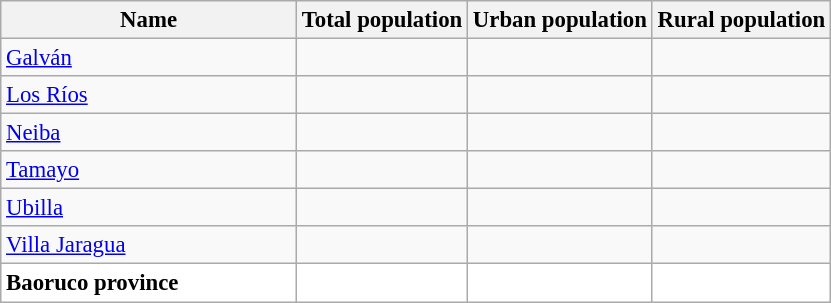<table class="wikitable sortable" style="text-align:right; font-size:95%;">
<tr>
<th width="190px">Name</th>
<th>Total population</th>
<th>Urban population</th>
<th>Rural population</th>
</tr>
<tr>
<td align="left"><a href='#'>Galván</a></td>
<td></td>
<td></td>
<td></td>
</tr>
<tr>
<td align="left"><a href='#'>Los Ríos</a></td>
<td></td>
<td></td>
<td></td>
</tr>
<tr>
<td align="left"><a href='#'>Neiba</a></td>
<td></td>
<td></td>
<td></td>
</tr>
<tr>
<td align="left"><a href='#'>Tamayo</a></td>
<td></td>
<td></td>
<td></td>
</tr>
<tr>
<td align="left"><a href='#'>Ubilla</a></td>
<td></td>
<td></td>
<td></td>
</tr>
<tr>
<td align="left"><a href='#'>Villa Jaragua</a></td>
<td></td>
<td></td>
<td></td>
</tr>
<tr style="background:white">
<td align="left"><strong>Baoruco province</strong></td>
<td></td>
<td></td>
<td></td>
</tr>
</table>
